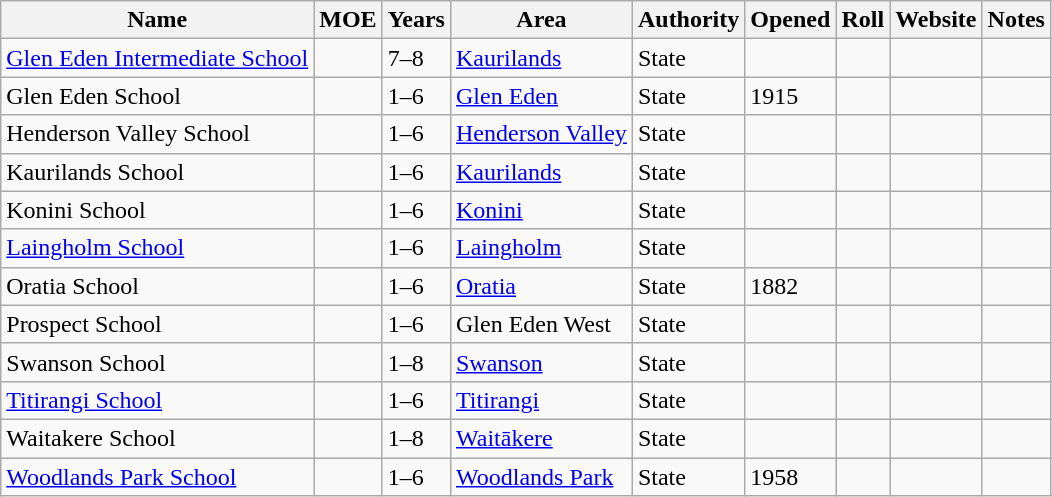<table class="wikitable sortable">
<tr>
<th>Name</th>
<th>MOE</th>
<th>Years</th>
<th>Area</th>
<th>Authority</th>
<th>Opened</th>
<th>Roll</th>
<th>Website</th>
<th>Notes</th>
</tr>
<tr>
<td><a href='#'>Glen Eden Intermediate School</a></td>
<td></td>
<td>7–8</td>
<td><a href='#'>Kaurilands</a></td>
<td>State</td>
<td></td>
<td></td>
<td></td>
<td></td>
</tr>
<tr>
<td>Glen Eden School</td>
<td></td>
<td>1–6</td>
<td><a href='#'>Glen Eden</a></td>
<td>State</td>
<td>1915</td>
<td></td>
<td></td>
<td></td>
</tr>
<tr>
<td>Henderson Valley School</td>
<td></td>
<td>1–6</td>
<td><a href='#'>Henderson Valley</a></td>
<td>State</td>
<td></td>
<td></td>
<td></td>
<td></td>
</tr>
<tr>
<td>Kaurilands School</td>
<td></td>
<td>1–6</td>
<td><a href='#'>Kaurilands</a></td>
<td>State</td>
<td></td>
<td></td>
<td></td>
<td></td>
</tr>
<tr>
<td>Konini School</td>
<td></td>
<td>1–6</td>
<td><a href='#'>Konini</a></td>
<td>State</td>
<td></td>
<td></td>
<td></td>
<td></td>
</tr>
<tr>
<td><a href='#'>Laingholm School</a></td>
<td></td>
<td>1–6</td>
<td><a href='#'>Laingholm</a></td>
<td>State</td>
<td></td>
<td></td>
<td></td>
<td></td>
</tr>
<tr>
<td>Oratia School</td>
<td></td>
<td>1–6</td>
<td><a href='#'>Oratia</a></td>
<td>State</td>
<td>1882</td>
<td></td>
<td></td>
<td></td>
</tr>
<tr>
<td>Prospect School</td>
<td></td>
<td>1–6</td>
<td>Glen Eden West</td>
<td>State</td>
<td></td>
<td></td>
<td></td>
<td></td>
</tr>
<tr>
<td>Swanson School</td>
<td></td>
<td>1–8</td>
<td><a href='#'>Swanson</a></td>
<td>State</td>
<td></td>
<td></td>
<td></td>
<td></td>
</tr>
<tr>
<td><a href='#'>Titirangi School</a></td>
<td></td>
<td>1–6</td>
<td><a href='#'>Titirangi</a></td>
<td>State</td>
<td></td>
<td></td>
<td></td>
<td></td>
</tr>
<tr>
<td>Waitakere School</td>
<td></td>
<td>1–8</td>
<td><a href='#'>Waitākere</a></td>
<td>State</td>
<td></td>
<td></td>
<td></td>
<td></td>
</tr>
<tr>
<td><a href='#'>Woodlands Park School</a></td>
<td></td>
<td>1–6</td>
<td><a href='#'>Woodlands Park</a></td>
<td>State</td>
<td>1958</td>
<td></td>
<td></td>
<td></td>
</tr>
</table>
